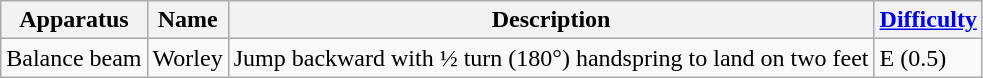<table class="wikitable">
<tr>
<th>Apparatus</th>
<th>Name</th>
<th>Description</th>
<th><a href='#'>Difficulty</a></th>
</tr>
<tr>
<td>Balance beam</td>
<td>Worley</td>
<td>Jump backward with ½ turn (180°) handspring to land on two feet</td>
<td>E (0.5)</td>
</tr>
</table>
